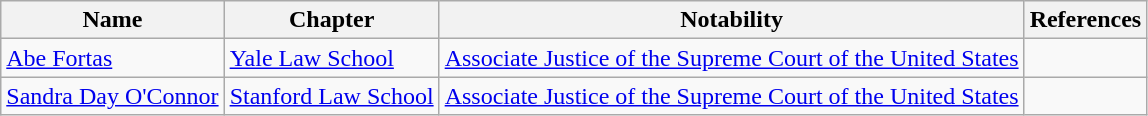<table class="wikitable">
<tr>
<th>Name</th>
<th>Chapter</th>
<th>Notability</th>
<th>References</th>
</tr>
<tr>
<td><a href='#'>Abe Fortas</a></td>
<td><a href='#'>Yale Law School</a></td>
<td><a href='#'>Associate Justice of the Supreme Court of the United States</a></td>
<td></td>
</tr>
<tr>
<td><a href='#'>Sandra Day O'Connor</a></td>
<td><a href='#'>Stanford Law School</a></td>
<td><a href='#'>Associate Justice of the Supreme Court of the United States</a></td>
</tr>
</table>
